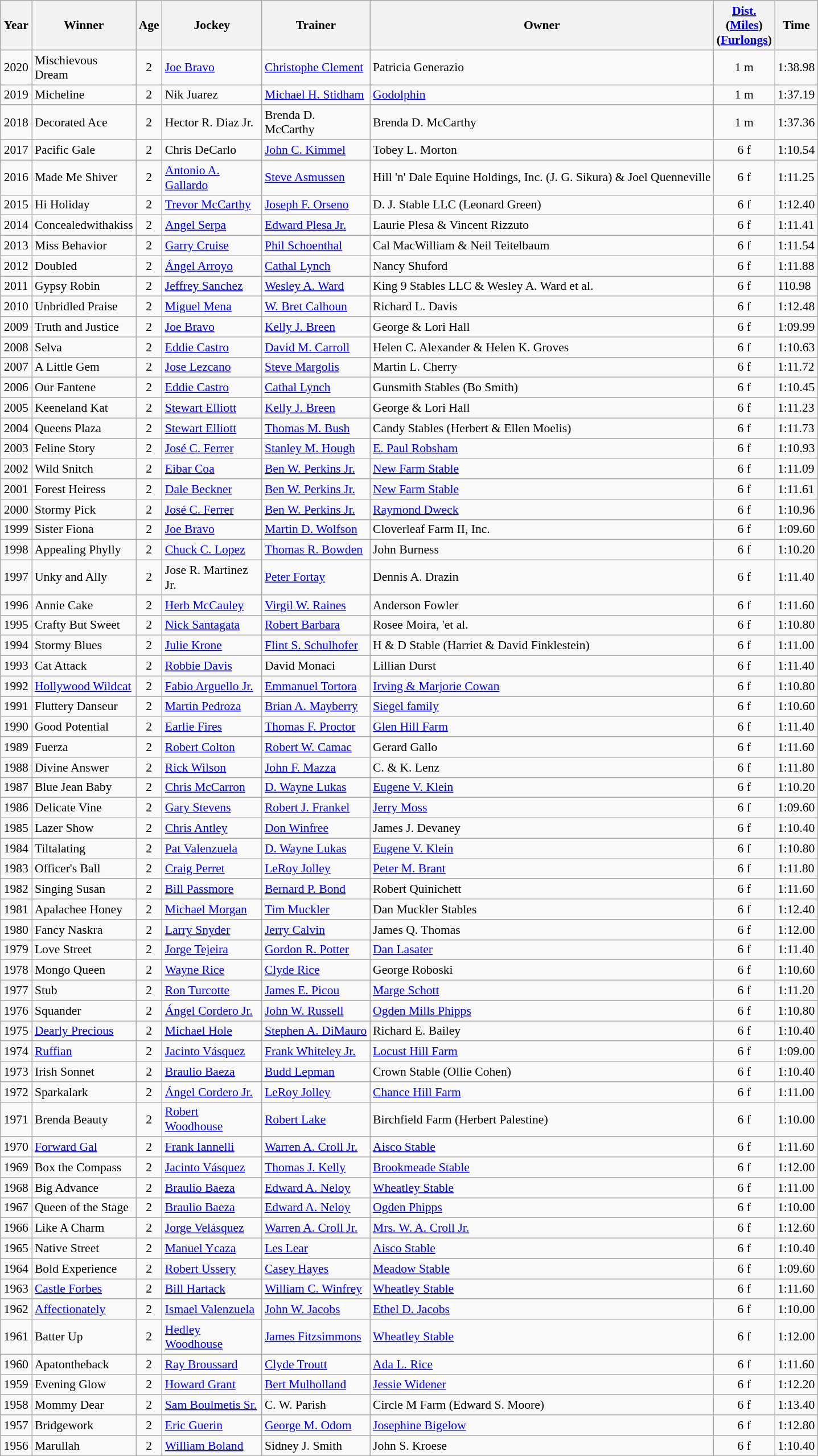<table class="wikitable sortable" style="font-size:90%">
<tr>
<th style="width:30px">Year<br></th>
<th style="width:110px">Winner<br></th>
<th style="width:20px">Age<br></th>
<th style="width:110px">Jockey<br></th>
<th style="width:120px">Trainer<br></th>
<th>Owner<br></th>
<th style="width:25px"><a href='#'>Dist.</a><br> <span>(<a href='#'>Miles</a>)<br>(<a href='#'>Furlongs</a>)</span></th>
<th style="width:25px">Time<br></th>
</tr>
<tr>
<td align=center>2020</td>
<td>Mischievous Dream</td>
<td align=center>2</td>
<td><a href='#'>Joe Bravo</a></td>
<td><a href='#'>Christophe Clement</a></td>
<td>Patricia Generazio</td>
<td align=center>1 m</td>
<td>1:38.98</td>
</tr>
<tr>
<td align=center>2019</td>
<td>Micheline</td>
<td align=center>2</td>
<td>Nik Juarez</td>
<td><a href='#'>Michael H. Stidham</a></td>
<td><a href='#'>Godolphin</a></td>
<td align=center>1 m</td>
<td>1:37.19</td>
</tr>
<tr>
<td align=center>2018</td>
<td>Decorated Ace</td>
<td align=center>2</td>
<td>Hector R. Diaz Jr.</td>
<td>Brenda D. McCarthy</td>
<td>Brenda D. McCarthy</td>
<td align=center>1 m</td>
<td>1:37.36</td>
</tr>
<tr>
<td align=center>2017</td>
<td>Pacific Gale</td>
<td align=center>2</td>
<td>Chris DeCarlo</td>
<td><a href='#'>John C. Kimmel</a></td>
<td>Tobey L. Morton</td>
<td align=center>6 f</td>
<td>1:10.54</td>
</tr>
<tr>
<td align=center>2016</td>
<td>Made Me Shiver</td>
<td align=center>2</td>
<td><a href='#'>Antonio A. Gallardo</a></td>
<td><a href='#'>Steve Asmussen</a></td>
<td>Hill 'n' Dale Equine Holdings, Inc. (J. G. Sikura) & Joel Quenneville</td>
<td align=center>6 f</td>
<td>1:11.25</td>
</tr>
<tr>
<td align=center>2015</td>
<td>Hi Holiday</td>
<td align=center>2</td>
<td><a href='#'>Trevor McCarthy</a></td>
<td><a href='#'>Joseph F. Orseno</a></td>
<td>D. J. Stable LLC (Leonard Green)</td>
<td align=center>6 f</td>
<td>1:12.40</td>
</tr>
<tr>
<td align=center>2014</td>
<td>Concealedwithakiss</td>
<td align=center>2</td>
<td><a href='#'>Angel Serpa</a></td>
<td><a href='#'>Edward Plesa Jr.</a></td>
<td>Laurie Plesa & Vincent Rizzuto</td>
<td align=center>6 f</td>
<td>1:11.41</td>
</tr>
<tr>
<td align=center>2013</td>
<td>Miss Behavior</td>
<td align=center>2</td>
<td><a href='#'>Garry Cruise</a></td>
<td><a href='#'>Phil Schoenthal</a></td>
<td>Cal MacWilliam & Neil Teitelbaum</td>
<td align=center>6 f</td>
<td>1:11.54</td>
</tr>
<tr>
<td align=center>2012</td>
<td>Doubled</td>
<td align=center>2</td>
<td><a href='#'>Ángel Arroyo</a></td>
<td><a href='#'>Cathal Lynch</a></td>
<td>Nancy Shuford</td>
<td align=center>6 f</td>
<td>1:11.88</td>
</tr>
<tr>
<td align=center>2011</td>
<td>Gypsy Robin</td>
<td align=center>2</td>
<td><a href='#'>Jeffrey Sanchez</a></td>
<td><a href='#'>Wesley A. Ward</a></td>
<td>King 9 Stables LLC & Wesley A. Ward et al.</td>
<td align=center>6 f</td>
<td>110.98</td>
</tr>
<tr>
<td align=center>2010</td>
<td>Unbridled Praise</td>
<td align=center>2</td>
<td><a href='#'>Miguel Mena</a></td>
<td><a href='#'>W. Bret Calhoun</a></td>
<td>Richard L. Davis</td>
<td align=center>6 f</td>
<td>1:12.48</td>
</tr>
<tr>
<td align=center>2009</td>
<td>Truth and Justice</td>
<td align=center>2</td>
<td><a href='#'>Joe Bravo</a></td>
<td><a href='#'>Kelly J. Breen</a></td>
<td>George & Lori Hall</td>
<td align=center>6 f</td>
<td>1:09.99</td>
</tr>
<tr>
<td align=center>2008</td>
<td>Selva</td>
<td align=center>2</td>
<td><a href='#'>Eddie Castro</a></td>
<td><a href='#'>David M. Carroll</a></td>
<td>Helen C. Alexander & Helen K. Groves</td>
<td align=center>6 f</td>
<td>1:10.63</td>
</tr>
<tr>
<td align=center>2007</td>
<td>A Little Gem</td>
<td align=center>2</td>
<td><a href='#'>Jose Lezcano</a></td>
<td><a href='#'>Steve Margolis</a></td>
<td>Martin L. Cherry</td>
<td align=center>6 f</td>
<td>1:11.72</td>
</tr>
<tr>
<td align=center>2006</td>
<td>Our Fantene</td>
<td align=center>2</td>
<td><a href='#'>Eddie Castro</a></td>
<td><a href='#'>Cathal Lynch</a></td>
<td>Gunsmith Stables (Bo Smith)</td>
<td align=center>6 f</td>
<td>1:10.45</td>
</tr>
<tr>
<td align=center>2005</td>
<td>Keeneland Kat</td>
<td align=center>2</td>
<td><a href='#'>Stewart Elliott</a></td>
<td><a href='#'>Kelly J. Breen</a></td>
<td>George & Lori Hall</td>
<td align=center>6 f</td>
<td>1:11.23</td>
</tr>
<tr>
<td align=center>2004</td>
<td>Queens Plaza</td>
<td align=center>2</td>
<td><a href='#'>Stewart Elliott</a></td>
<td><a href='#'>Thomas M. Bush</a></td>
<td>Candy Stables (Herbert & Ellen Moelis)</td>
<td align=center>6 f</td>
<td>1:11.73</td>
</tr>
<tr>
<td align=center>2003</td>
<td>Feline Story</td>
<td align=center>2</td>
<td><a href='#'>José C. Ferrer</a></td>
<td><a href='#'>Stanley M. Hough</a></td>
<td><a href='#'>E. Paul Robsham</a></td>
<td align=center>6 f</td>
<td>1:10.93</td>
</tr>
<tr>
<td align=center>2002</td>
<td>Wild Snitch</td>
<td align=center>2</td>
<td><a href='#'>Eibar Coa</a></td>
<td><a href='#'>Ben W. Perkins Jr.</a></td>
<td><a href='#'>New Farm Stable</a></td>
<td align=center>6 f</td>
<td>1:11.09</td>
</tr>
<tr>
<td align=center>2001</td>
<td>Forest Heiress</td>
<td align=center>2</td>
<td><a href='#'>Dale Beckner</a></td>
<td><a href='#'>Ben W. Perkins Jr.</a></td>
<td><a href='#'>New Farm Stable</a></td>
<td align=center>6 f</td>
<td>1:11.61</td>
</tr>
<tr>
<td align=center>2000</td>
<td>Stormy Pick</td>
<td align=center>2</td>
<td><a href='#'>José C. Ferrer</a></td>
<td><a href='#'>Ben W. Perkins Jr.</a></td>
<td><a href='#'>Raymond Dweck</a></td>
<td align=center>6 f</td>
<td>1:10.96</td>
</tr>
<tr>
<td align=center>1999</td>
<td>Sister Fiona</td>
<td align=center>2</td>
<td><a href='#'>Joe Bravo</a></td>
<td><a href='#'>Martin D. Wolfson</a></td>
<td>Cloverleaf Farm II, Inc.</td>
<td align=center>6 f</td>
<td>1:09.60</td>
</tr>
<tr>
<td align=center>1998</td>
<td>Appealing Phylly</td>
<td align=center>2</td>
<td><a href='#'>Chuck C. Lopez</a></td>
<td><a href='#'>Thomas R. Bowden</a></td>
<td>John Burness</td>
<td align=center>6 f</td>
<td>1:10.20</td>
</tr>
<tr>
<td align=center>1997</td>
<td>Unky and Ally</td>
<td align=center>2</td>
<td>Jose R. Martinez Jr.</td>
<td><a href='#'>Peter Fortay</a></td>
<td>Dennis A. Drazin</td>
<td align=center>6 f</td>
<td>1:11.40</td>
</tr>
<tr>
<td align=center>1996</td>
<td>Annie Cake</td>
<td align=center>2</td>
<td><a href='#'>Herb McCauley</a></td>
<td><a href='#'>Virgil W. Raines</a></td>
<td>Anderson Fowler</td>
<td align=center>6 f</td>
<td>1:11.60</td>
</tr>
<tr>
<td align=center>1995</td>
<td>Crafty But Sweet</td>
<td align=center>2</td>
<td><a href='#'>Nick Santagata</a></td>
<td><a href='#'>Robert Barbara</a></td>
<td>Rosee Moira, 'et al.</td>
<td align=center>6 f</td>
<td>1:10.80</td>
</tr>
<tr>
<td align=center>1994</td>
<td>Stormy Blues</td>
<td align=center>2</td>
<td><a href='#'>Julie Krone</a></td>
<td><a href='#'>Flint S. Schulhofer</a></td>
<td>H & D Stable (Harriet & David Finklestein)</td>
<td align=center>6 f</td>
<td>1:11.00</td>
</tr>
<tr>
<td align=center>1993</td>
<td>Cat Attack</td>
<td align=center>2</td>
<td><a href='#'>Robbie Davis</a></td>
<td>David Monaci</td>
<td>Lillian Durst</td>
<td align=center>6 f</td>
<td>1:11.40</td>
</tr>
<tr>
<td align=center>1992</td>
<td><a href='#'>Hollywood Wildcat</a></td>
<td align=center>2</td>
<td><a href='#'>Fabio Arguello Jr.</a></td>
<td><a href='#'>Emmanuel Tortora</a></td>
<td><a href='#'>Irving & Marjorie Cowan</a></td>
<td align=center>6 f</td>
<td>1:10.80</td>
</tr>
<tr>
<td align=center>1991</td>
<td>Fluttery Danseur</td>
<td align=center>2</td>
<td><a href='#'>Martin Pedroza</a></td>
<td><a href='#'>Brian A. Mayberry</a></td>
<td><a href='#'>Siegel family</a></td>
<td align=center>6 f</td>
<td>1:10.60</td>
</tr>
<tr>
<td align=center>1990</td>
<td>Good Potential</td>
<td align=center>2</td>
<td><a href='#'>Earlie Fires</a></td>
<td><a href='#'>Thomas F. Proctor</a></td>
<td><a href='#'>Glen Hill Farm</a></td>
<td align=center>6 f</td>
<td>1:11.40</td>
</tr>
<tr>
<td align=center>1989</td>
<td>Fuerza</td>
<td align=center>2</td>
<td><a href='#'>Robert Colton</a></td>
<td><a href='#'>Robert W. Camac</a></td>
<td>Gerard Gallo</td>
<td align=center>6 f</td>
<td>1:11.60</td>
</tr>
<tr>
<td align=center>1988</td>
<td>Divine Answer</td>
<td align=center>2</td>
<td><a href='#'>Rick Wilson</a></td>
<td><a href='#'>John F. Mazza</a></td>
<td>C. & K. Lenz</td>
<td align=center>6 f</td>
<td>1:11.80</td>
</tr>
<tr>
<td align=center>1987</td>
<td>Blue Jean Baby</td>
<td align=center>2</td>
<td><a href='#'>Chris McCarron</a></td>
<td><a href='#'>D. Wayne Lukas</a></td>
<td><a href='#'>Eugene V. Klein</a></td>
<td align=center>6 f</td>
<td>1:10.20</td>
</tr>
<tr>
<td align=center>1986</td>
<td>Delicate Vine</td>
<td align=center>2</td>
<td><a href='#'>Gary Stevens</a></td>
<td><a href='#'>Robert J. Frankel</a></td>
<td><a href='#'>Jerry Moss</a></td>
<td align=center>6 f</td>
<td>1:09.60</td>
</tr>
<tr>
<td align=center>1985</td>
<td>Lazer Show</td>
<td align=center>2</td>
<td><a href='#'>Chris Antley</a></td>
<td><a href='#'>Don Winfree</a></td>
<td>James J. Devaney</td>
<td align=center>6 f</td>
<td>1:10.40</td>
</tr>
<tr>
<td align=center>1984</td>
<td>Tiltalating</td>
<td align=center>2</td>
<td><a href='#'>Pat Valenzuela</a></td>
<td><a href='#'>D. Wayne Lukas</a></td>
<td><a href='#'>Eugene V. Klein</a></td>
<td align=center>6 f</td>
<td>1:10.80</td>
</tr>
<tr>
<td align=center>1983</td>
<td>Officer's Ball</td>
<td align=center>2</td>
<td><a href='#'>Craig Perret</a></td>
<td><a href='#'>LeRoy Jolley</a></td>
<td><a href='#'>Peter M. Brant</a></td>
<td align=center>6 f</td>
<td>1:11.80</td>
</tr>
<tr>
<td align=center>1982</td>
<td>Singing Susan</td>
<td align=center>2</td>
<td><a href='#'>Bill Passmore</a></td>
<td><a href='#'>Bernard P. Bond</a></td>
<td>Robert Quinichett</td>
<td align=center>6 f</td>
<td>1:11.60</td>
</tr>
<tr>
<td align=center>1981</td>
<td>Apalachee Honey</td>
<td align=center>2</td>
<td><a href='#'>Michael Morgan</a></td>
<td><a href='#'>Tim Muckler</a></td>
<td>Dan Muckler Stables</td>
<td align=center>6 f</td>
<td>1:12.40</td>
</tr>
<tr>
<td align=center>1980</td>
<td>Fancy Naskra</td>
<td align=center>2</td>
<td><a href='#'>Larry Snyder</a></td>
<td><a href='#'>Jerry Calvin</a></td>
<td>James Q. Thomas</td>
<td align=center>6 f</td>
<td>1:12.00</td>
</tr>
<tr>
<td align=center>1979</td>
<td>Love Street</td>
<td align=center>2</td>
<td><a href='#'>Jorge Tejeira</a></td>
<td><a href='#'>Gordon R. Potter</a></td>
<td><a href='#'>Dan Lasater</a></td>
<td align=center>6 f</td>
<td>1:11.40</td>
</tr>
<tr>
<td align=center>1978</td>
<td>Mongo Queen</td>
<td align=center>2</td>
<td><a href='#'>Wayne Rice</a></td>
<td><a href='#'>Clyde Rice</a></td>
<td>George Roboski</td>
<td align=center>6 f</td>
<td>1:10.60</td>
</tr>
<tr>
<td align=center>1977</td>
<td>Stub</td>
<td align=center>2</td>
<td><a href='#'>Ron Turcotte</a></td>
<td><a href='#'>James E. Picou</a></td>
<td><a href='#'>Marge Schott</a></td>
<td align=center>6 f</td>
<td>1:11.20</td>
</tr>
<tr>
<td align=center>1976</td>
<td>Squander</td>
<td align=center>2</td>
<td><a href='#'>Ángel Cordero Jr.</a></td>
<td><a href='#'>John W. Russell</a></td>
<td><a href='#'>Ogden Mills Phipps</a></td>
<td align=center>6 f</td>
<td>1:10.80</td>
</tr>
<tr>
<td align=center>1975</td>
<td><a href='#'>Dearly Precious</a></td>
<td align=center>2</td>
<td><a href='#'>Michael Hole</a></td>
<td><a href='#'>Stephen A. DiMauro</a></td>
<td>Richard E. Bailey</td>
<td align=center>6 f</td>
<td>1:10.40</td>
</tr>
<tr>
<td align=center>1974</td>
<td><a href='#'>Ruffian</a></td>
<td align=center>2</td>
<td><a href='#'>Jacinto Vásquez</a></td>
<td><a href='#'>Frank Whiteley Jr.</a></td>
<td><a href='#'>Locust Hill Farm</a></td>
<td align=center>6 f</td>
<td>1:09.00</td>
</tr>
<tr>
<td align=center>1973</td>
<td>Irish Sonnet</td>
<td align=center>2</td>
<td><a href='#'>Braulio Baeza</a></td>
<td><a href='#'>Budd Lepman</a></td>
<td>Crown Stable (Ollie Cohen)</td>
<td align=center>6 f</td>
<td>1:10.40</td>
</tr>
<tr>
<td align=center>1972</td>
<td>Sparkalark</td>
<td align=center>2</td>
<td><a href='#'>Ángel Cordero Jr.</a></td>
<td><a href='#'>LeRoy Jolley</a></td>
<td><a href='#'>Chance Hill Farm</a></td>
<td align=center>6 f</td>
<td>1:11.00</td>
</tr>
<tr>
<td align=center>1971</td>
<td>Brenda Beauty</td>
<td align=center>2</td>
<td><a href='#'>Robert Woodhouse</a></td>
<td><a href='#'>Robert Lake</a></td>
<td>Birchfield Farm (Herbert Palestine)</td>
<td align=center>6 f</td>
<td>1:10.00</td>
</tr>
<tr>
<td align=center>1970</td>
<td><a href='#'>Forward Gal</a></td>
<td align=center>2</td>
<td><a href='#'>Frank Iannelli</a></td>
<td><a href='#'>Warren A. Croll Jr.</a></td>
<td><a href='#'>Aisco Stable</a></td>
<td align=center>6 f</td>
<td>1:11.60</td>
</tr>
<tr>
<td align=center>1969</td>
<td>Box the Compass</td>
<td align=center>2</td>
<td><a href='#'>Jacinto Vásquez</a></td>
<td><a href='#'>Thomas J. Kelly</a></td>
<td><a href='#'>Brookmeade Stable</a></td>
<td align=center>6 f</td>
<td>1:12.00</td>
</tr>
<tr>
<td align=center>1968</td>
<td>Big Advance</td>
<td align=center>2</td>
<td><a href='#'>Braulio Baeza</a></td>
<td><a href='#'>Edward A. Neloy</a></td>
<td><a href='#'>Wheatley Stable</a></td>
<td align=center>6 f</td>
<td>1:11.00</td>
</tr>
<tr>
<td align=center>1967</td>
<td>Queen of the Stage</td>
<td align=center>2</td>
<td><a href='#'>Braulio Baeza</a></td>
<td><a href='#'>Edward A. Neloy</a></td>
<td><a href='#'>Ogden Phipps</a></td>
<td align=center>6 f</td>
<td>1:10.00</td>
</tr>
<tr>
<td align=center>1966</td>
<td>Like A Charm</td>
<td align=center>2</td>
<td><a href='#'>Jorge Velásquez</a></td>
<td><a href='#'>Warren A. Croll Jr.</a></td>
<td><a href='#'>Mrs. W. A. Croll Jr.</a></td>
<td align=center>6 f</td>
<td>1:12.60</td>
</tr>
<tr>
<td align=center>1965</td>
<td>Native Street</td>
<td align=center>2</td>
<td><a href='#'>Manuel Ycaza</a></td>
<td><a href='#'>Les Lear</a></td>
<td><a href='#'>Aisco Stable</a></td>
<td align=center>6 f</td>
<td>1:10.40</td>
</tr>
<tr>
<td align=center>1964</td>
<td>Bold Experience</td>
<td align=center>2</td>
<td><a href='#'>Robert Ussery</a></td>
<td><a href='#'>Casey Hayes</a></td>
<td><a href='#'>Meadow Stable</a></td>
<td align=center>6 f</td>
<td>1:09.60</td>
</tr>
<tr>
<td align=center>1963</td>
<td><a href='#'>Castle Forbes</a></td>
<td align=center>2</td>
<td><a href='#'>Bill Hartack</a></td>
<td><a href='#'>William C. Winfrey</a></td>
<td><a href='#'>Wheatley Stable</a></td>
<td align=center>6 f</td>
<td>1:11.60</td>
</tr>
<tr>
<td align=center>1962</td>
<td><a href='#'>Affectionately</a></td>
<td align=center>2</td>
<td><a href='#'>Ismael Valenzuela</a></td>
<td><a href='#'>John W. Jacobs</a></td>
<td><a href='#'>Ethel D. Jacobs</a></td>
<td align=center>6 f</td>
<td>1:10.00</td>
</tr>
<tr>
<td align=center>1961</td>
<td>Batter Up</td>
<td align=center>2</td>
<td><a href='#'>Hedley Woodhouse</a></td>
<td><a href='#'>James Fitzsimmons</a></td>
<td><a href='#'>Wheatley Stable</a></td>
<td align=center>6 f</td>
<td>1:12.00</td>
</tr>
<tr>
<td align=center>1960</td>
<td>Apatontheback</td>
<td align=center>2</td>
<td><a href='#'>Ray Broussard</a></td>
<td><a href='#'>Clyde Troutt</a></td>
<td><a href='#'>Ada L. Rice</a></td>
<td align=center>6 f</td>
<td>1:11.60</td>
</tr>
<tr>
<td align=center>1959</td>
<td>Evening Glow</td>
<td align=center>2</td>
<td><a href='#'>Howard Grant</a></td>
<td><a href='#'>Bert Mulholland</a></td>
<td><a href='#'>Jessie Widener</a></td>
<td align=center>6 f</td>
<td>1:12.20</td>
</tr>
<tr>
<td align=center>1958</td>
<td>Mommy Dear</td>
<td align=center>2</td>
<td><a href='#'>Sam Boulmetis Sr.</a></td>
<td>C. W. Parish</td>
<td>Circle M Farm (Edward S. Moore)</td>
<td align=center>6 f</td>
<td>1:13.40</td>
</tr>
<tr>
<td align=center>1957</td>
<td>Bridgework</td>
<td align=center>2</td>
<td><a href='#'>Eric Guerin</a></td>
<td><a href='#'>George M. Odom</a></td>
<td><a href='#'>Josephine Bigelow</a></td>
<td align=center>6 f</td>
<td>1:12.80</td>
</tr>
<tr>
<td align=center>1956</td>
<td>Marullah</td>
<td align=center>2</td>
<td><a href='#'>William Boland</a></td>
<td>Sidney J. Smith</td>
<td>John S. Kroese</td>
<td align=center>6 f</td>
<td>1:10.40</td>
</tr>
<tr>
</tr>
</table>
